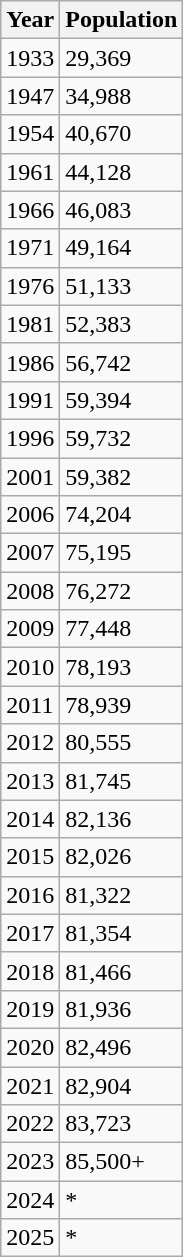<table class="wikitable">
<tr>
<th>Year</th>
<th>Population</th>
</tr>
<tr>
<td>1933</td>
<td>29,369</td>
</tr>
<tr>
<td>1947</td>
<td>34,988</td>
</tr>
<tr>
<td>1954</td>
<td>40,670</td>
</tr>
<tr>
<td>1961</td>
<td>44,128</td>
</tr>
<tr>
<td>1966</td>
<td>46,083</td>
</tr>
<tr>
<td>1971</td>
<td>49,164</td>
</tr>
<tr>
<td>1976</td>
<td>51,133</td>
</tr>
<tr>
<td>1981</td>
<td>52,383</td>
</tr>
<tr>
<td>1986</td>
<td>56,742</td>
</tr>
<tr>
<td>1991</td>
<td>59,394</td>
</tr>
<tr>
<td>1996</td>
<td>59,732</td>
</tr>
<tr>
<td>2001</td>
<td>59,382</td>
</tr>
<tr>
<td>2006</td>
<td>74,204</td>
</tr>
<tr>
<td>2007</td>
<td>75,195</td>
</tr>
<tr Rockhampton Region Estimates from 2008>
<td>2008</td>
<td>76,272</td>
</tr>
<tr>
<td>2009</td>
<td>77,448</td>
</tr>
<tr>
<td>2010</td>
<td>78,193</td>
</tr>
<tr>
<td>2011</td>
<td>78,939</td>
</tr>
<tr>
<td>2012</td>
<td>80,555</td>
</tr>
<tr>
<td>2013</td>
<td>81,745</td>
</tr>
<tr>
<td>2014</td>
<td>82,136</td>
</tr>
<tr>
<td>2015</td>
<td>82,026</td>
</tr>
<tr>
<td>2016</td>
<td>81,322</td>
</tr>
<tr>
<td>2017</td>
<td>81,354</td>
</tr>
<tr>
<td>2018</td>
<td>81,466</td>
</tr>
<tr>
<td>2019</td>
<td>81,936</td>
</tr>
<tr>
<td>2020</td>
<td>82,496</td>
</tr>
<tr>
<td>2021</td>
<td>82,904</td>
</tr>
<tr>
<td>2022</td>
<td>83,723</td>
</tr>
<tr>
<td>2023</td>
<td>85,500+</td>
</tr>
<tr>
<td>2024</td>
<td>*</td>
</tr>
<tr>
<td>2025</td>
<td>*</td>
</tr>
</table>
